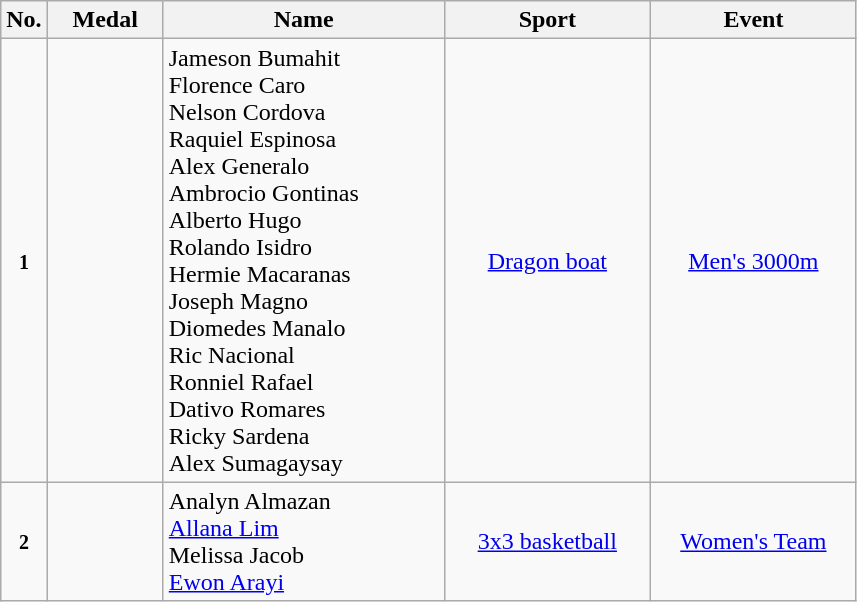<table class="wikitable" style="font-size:100%; text-align:center;">
<tr>
<th width="10">No.</th>
<th width="70">Medal</th>
<th width="180">Name</th>
<th width="130">Sport</th>
<th width="130">Event</th>
</tr>
<tr>
<td><small><strong>1</strong></small></td>
<td></td>
<td align=left>Jameson Bumahit<br>Florence Caro<br>Nelson Cordova<br>Raquiel Espinosa<br>Alex Generalo<br>Ambrocio Gontinas<br>Alberto Hugo<br>Rolando Isidro<br>Hermie Macaranas<br>Joseph Magno<br>Diomedes Manalo<br>Ric Nacional<br>Ronniel Rafael<br>Dativo Romares<br>Ricky Sardena<br>Alex Sumagaysay</td>
<td> <a href='#'>Dragon boat</a></td>
<td><a href='#'>Men's 3000m</a></td>
</tr>
<tr>
<td><small><strong>2</strong></small></td>
<td></td>
<td align=left>Analyn Almazan<br><a href='#'>Allana Lim</a><br>Melissa Jacob<br><a href='#'>Ewon Arayi</a></td>
<td> <a href='#'>3x3 basketball</a></td>
<td><a href='#'>Women's Team</a></td>
</tr>
</table>
